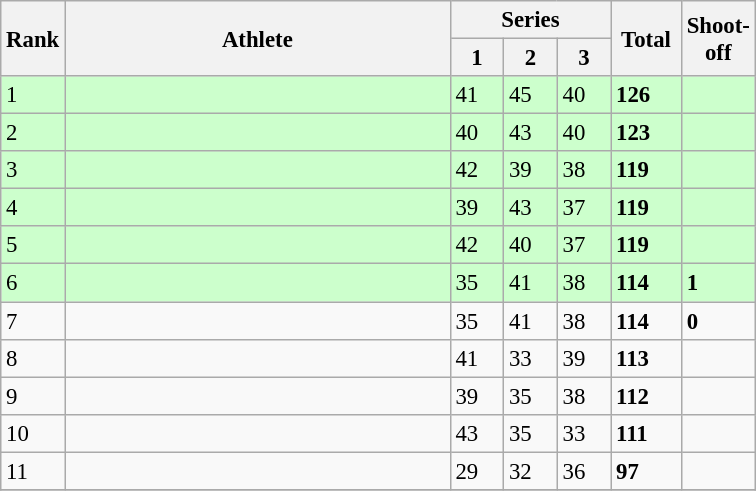<table class="wikitable" style="font-size:95%" style="width:35em;" style="text-align:center">
<tr>
<th rowspan=2>Rank</th>
<th rowspan=2 width=250>Athlete</th>
<th colspan=3 width=100>Series</th>
<th rowspan=2 width=40>Total</th>
<th rowspan=2 width=40>Shoot-off</th>
</tr>
<tr>
<th>1</th>
<th>2</th>
<th>3</th>
</tr>
<tr bgcolor=ccffcc>
<td>1</td>
<td align=left></td>
<td>41</td>
<td>45</td>
<td>40</td>
<td><strong>126</strong></td>
<td></td>
</tr>
<tr bgcolor=ccffcc>
<td>2</td>
<td align=left></td>
<td>40</td>
<td>43</td>
<td>40</td>
<td><strong>123</strong></td>
<td></td>
</tr>
<tr bgcolor=ccffcc>
<td>3</td>
<td align=left></td>
<td>42</td>
<td>39</td>
<td>38</td>
<td><strong>119</strong></td>
<td></td>
</tr>
<tr bgcolor=ccffcc>
<td>4</td>
<td align=left></td>
<td>39</td>
<td>43</td>
<td>37</td>
<td><strong>119</strong></td>
<td></td>
</tr>
<tr bgcolor=ccffcc>
<td>5</td>
<td align=left></td>
<td>42</td>
<td>40</td>
<td>37</td>
<td><strong>119</strong></td>
<td></td>
</tr>
<tr bgcolor=ccffcc>
<td>6</td>
<td align=left></td>
<td>35</td>
<td>41</td>
<td>38</td>
<td><strong>114</strong></td>
<td><strong>1</strong></td>
</tr>
<tr>
<td>7</td>
<td align=left></td>
<td>35</td>
<td>41</td>
<td>38</td>
<td><strong>114</strong></td>
<td><strong>0</strong></td>
</tr>
<tr>
<td>8</td>
<td align=left></td>
<td>41</td>
<td>33</td>
<td>39</td>
<td><strong>113</strong></td>
<td></td>
</tr>
<tr>
<td>9</td>
<td align=left></td>
<td>39</td>
<td>35</td>
<td>38</td>
<td><strong>112</strong></td>
<td></td>
</tr>
<tr>
<td>10</td>
<td align=left></td>
<td>43</td>
<td>35</td>
<td>33</td>
<td><strong>111</strong></td>
<td></td>
</tr>
<tr>
<td>11</td>
<td align=left></td>
<td>29</td>
<td>32</td>
<td>36</td>
<td><strong>97</strong></td>
<td></td>
</tr>
<tr>
</tr>
</table>
